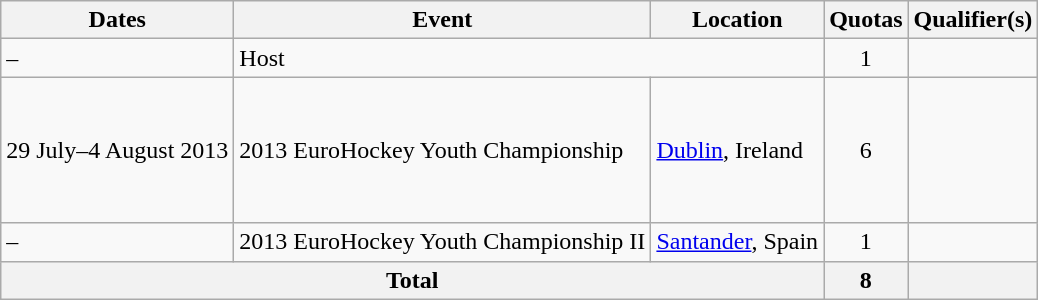<table class=wikitable>
<tr>
<th>Dates</th>
<th>Event</th>
<th>Location</th>
<th>Quotas</th>
<th>Qualifier(s)</th>
</tr>
<tr>
<td>–</td>
<td colspan=2>Host</td>
<td style="text-align: center;">1</td>
<td></td>
</tr>
<tr>
<td>29 July–4 August 2013</td>
<td>2013 EuroHockey Youth Championship</td>
<td><a href='#'>Dublin</a>, Ireland</td>
<td style="text-align: center;">6</td>
<td><br><br><br><br><br></td>
</tr>
<tr>
<td>–</td>
<td>2013 EuroHockey Youth Championship II</td>
<td><a href='#'>Santander</a>, Spain</td>
<td style="text-align: center;">1</td>
<td></td>
</tr>
<tr>
<th colspan="3">Total</th>
<th>8</th>
<th></th>
</tr>
</table>
